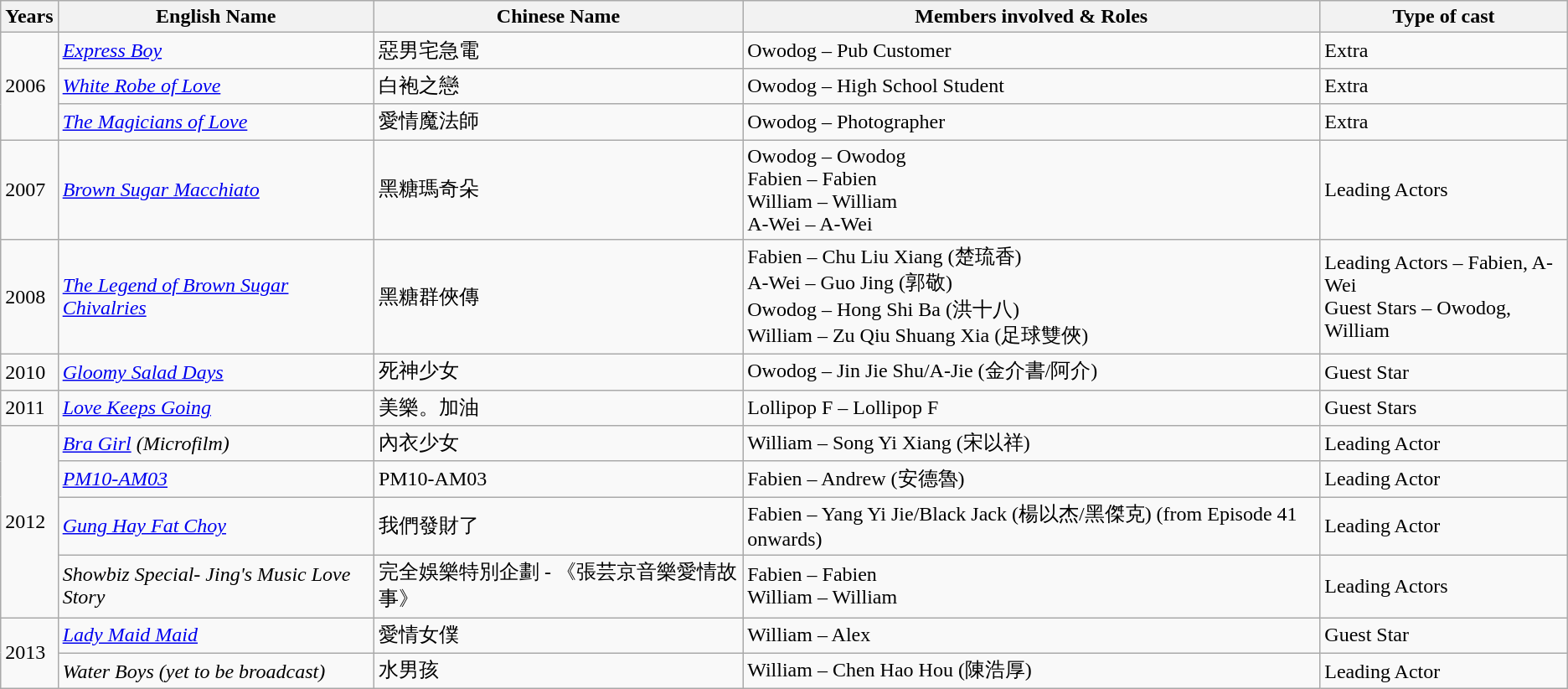<table class="wikitable">
<tr>
<th>Years</th>
<th>English Name</th>
<th>Chinese Name</th>
<th>Members involved & Roles</th>
<th>Type of cast</th>
</tr>
<tr>
<td rowspan="3">2006</td>
<td><em><a href='#'>Express Boy</a></em></td>
<td>惡男宅急電</td>
<td>Owodog – Pub Customer</td>
<td>Extra</td>
</tr>
<tr>
<td><em><a href='#'>White Robe of Love</a></em></td>
<td>白袍之戀</td>
<td>Owodog – High School Student</td>
<td>Extra</td>
</tr>
<tr>
<td><em><a href='#'>The Magicians of Love</a></em></td>
<td>愛情魔法師</td>
<td>Owodog – Photographer</td>
<td>Extra</td>
</tr>
<tr>
<td>2007</td>
<td><em><a href='#'>Brown Sugar Macchiato</a></em></td>
<td>黑糖瑪奇朵</td>
<td>Owodog – Owodog <br> Fabien – Fabien <br> William – William <br> A-Wei – A-Wei</td>
<td>Leading Actors</td>
</tr>
<tr>
<td>2008</td>
<td><em><a href='#'>The Legend of Brown Sugar Chivalries</a></em></td>
<td>黑糖群俠傳</td>
<td>Fabien – Chu Liu Xiang (楚琉香) <br> A-Wei – Guo Jing (郭敬) <br> Owodog – Hong Shi Ba (洪十八) <br> William – Zu Qiu Shuang Xia (足球雙俠)</td>
<td>Leading Actors – Fabien, A-Wei <br> Guest Stars – Owodog, William</td>
</tr>
<tr>
<td>2010</td>
<td><em><a href='#'>Gloomy Salad Days</a></em></td>
<td>死神少女</td>
<td>Owodog – Jin Jie Shu/A-Jie (金介書/阿介)</td>
<td>Guest Star</td>
</tr>
<tr>
<td>2011</td>
<td><em><a href='#'>Love Keeps Going</a></em></td>
<td>美樂。加油</td>
<td>Lollipop F – Lollipop F</td>
<td>Guest Stars</td>
</tr>
<tr>
<td rowspan="4">2012</td>
<td><em><a href='#'>Bra Girl</a> (Microfilm)</em></td>
<td>內衣少女</td>
<td>William – Song Yi Xiang (宋以祥)</td>
<td>Leading Actor</td>
</tr>
<tr>
<td><em><a href='#'>PM10-AM03</a></em></td>
<td>PM10-AM03</td>
<td>Fabien – Andrew (安德魯)</td>
<td>Leading Actor</td>
</tr>
<tr>
<td><em><a href='#'>Gung Hay Fat Choy</a></em></td>
<td>我們發財了</td>
<td>Fabien – Yang Yi Jie/Black Jack (楊以杰/黑傑克) (from Episode 41 onwards)</td>
<td>Leading Actor</td>
</tr>
<tr>
<td><em>Showbiz Special- Jing's Music Love Story</em></td>
<td>完全娛樂特別企劃 - 《張芸京音樂愛情故事》</td>
<td>Fabien – Fabien <br> William – William</td>
<td>Leading Actors</td>
</tr>
<tr>
<td rowspan="2">2013</td>
<td><em><a href='#'>Lady Maid Maid</a></em></td>
<td>愛情女僕</td>
<td>William – Alex</td>
<td>Guest Star</td>
</tr>
<tr>
<td><em>Water Boys (yet to be broadcast)</em></td>
<td>水男孩</td>
<td>William – Chen Hao Hou (陳浩厚)</td>
<td>Leading Actor</td>
</tr>
</table>
